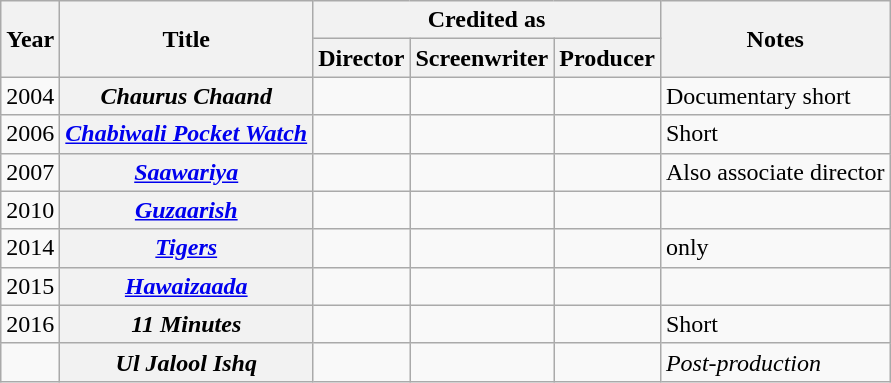<table class="wikitable plainrowheaders sortable">
<tr>
<th rowspan="2" scope="col">Year</th>
<th rowspan="2" scope="col">Title</th>
<th colspan="3" scope="col">Credited as</th>
<th rowspan="2" scope="col" class="unsortable">Notes</th>
</tr>
<tr>
<th>Director</th>
<th>Screenwriter</th>
<th>Producer</th>
</tr>
<tr>
<td align="center">2004</td>
<th scope=row><em>Chaurus Chaand</em></th>
<td></td>
<td></td>
<td></td>
<td>Documentary short</td>
</tr>
<tr>
<td align="center">2006</td>
<th scope=row><em><a href='#'>Chabiwali Pocket Watch</a></em></th>
<td></td>
<td></td>
<td></td>
<td>Short</td>
</tr>
<tr>
<td align="center">2007</td>
<th scope=row><em><a href='#'>Saawariya</a></em></th>
<td></td>
<td></td>
<td></td>
<td>Also associate director</td>
</tr>
<tr>
<td align="center">2010</td>
<th scope=row><em><a href='#'>Guzaarish</a></em></th>
<td></td>
<td></td>
<td></td>
<td></td>
</tr>
<tr>
<td align="center">2014</td>
<th scope=row><em><a href='#'>Tigers</a></em></th>
<td></td>
<td></td>
<td></td>
<td> only</td>
</tr>
<tr>
<td align="center">2015</td>
<th scope=row><em><a href='#'>Hawaizaada</a></em></th>
<td></td>
<td></td>
<td></td>
<td></td>
</tr>
<tr>
<td align="center">2016</td>
<th scope=row><em>11 Minutes</em></th>
<td></td>
<td></td>
<td></td>
<td>Short</td>
</tr>
<tr>
<td></td>
<th scope=row><em>Ul Jalool Ishq</em> </th>
<td></td>
<td></td>
<td></td>
<td><em>Post-production</em></td>
</tr>
</table>
